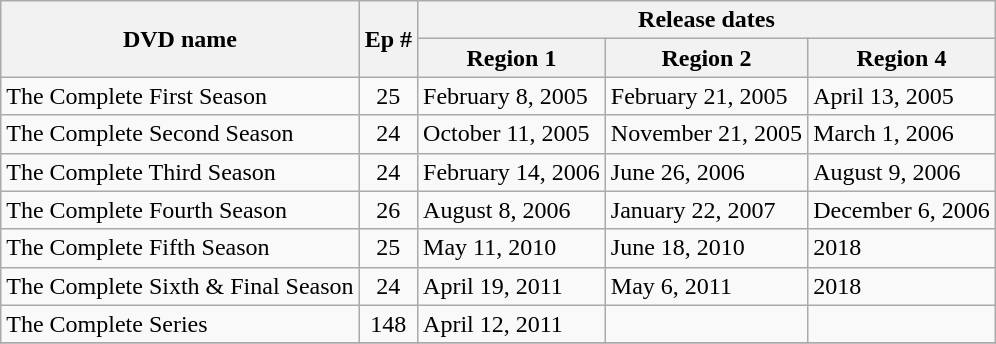<table class="wikitable plainrowheaders">
<tr>
<th rowspan="2">DVD name</th>
<th rowspan="2">Ep #</th>
<th colspan="3">Release dates</th>
</tr>
<tr>
<th>Region 1</th>
<th>Region 2</th>
<th>Region 4</th>
</tr>
<tr>
<td>The Complete First Season</td>
<td style="text-align:center;">25</td>
<td>February 8, 2005</td>
<td>February 21, 2005</td>
<td>April 13, 2005</td>
</tr>
<tr>
<td>The Complete Second Season</td>
<td style="text-align:center;">24</td>
<td>October 11, 2005</td>
<td>November 21, 2005</td>
<td>March 1, 2006</td>
</tr>
<tr>
<td>The Complete Third Season</td>
<td style="text-align:center;">24</td>
<td>February 14, 2006</td>
<td>June 26, 2006</td>
<td>August 9, 2006</td>
</tr>
<tr>
<td>The Complete Fourth Season</td>
<td style="text-align:center;">26</td>
<td>August 8, 2006</td>
<td>January 22, 2007</td>
<td>December 6, 2006</td>
</tr>
<tr>
<td>The Complete Fifth Season</td>
<td style="text-align:center;">25</td>
<td>May 11, 2010</td>
<td>June 18, 2010</td>
<td>2018</td>
</tr>
<tr>
<td>The Complete Sixth & Final Season</td>
<td style="text-align:center;">24</td>
<td>April 19, 2011</td>
<td>May 6, 2011</td>
<td>2018</td>
</tr>
<tr>
<td>The Complete Series</td>
<td style="text-align:center;">148</td>
<td>April 12, 2011</td>
<td></td>
<td></td>
</tr>
<tr>
</tr>
</table>
